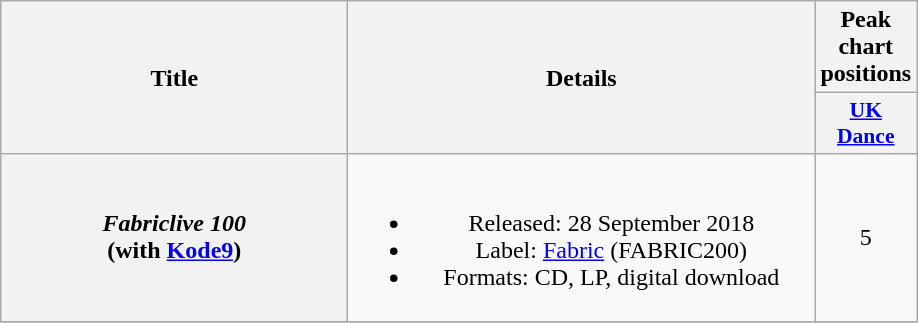<table class="wikitable plainrowheaders" style="text-align:center;">
<tr>
<th scope="col" rowspan="2" style="width:14em;">Title</th>
<th scope="col" rowspan="2" style="width:19em;">Details</th>
<th scope="col">Peak chart positions</th>
</tr>
<tr>
<th scope="col" style="width:2.8em;font-size:90%;"><a href='#'>UK<br>Dance</a><br></th>
</tr>
<tr>
<th scope="row"><em>Fabriclive 100</em><br><span>(with <a href='#'>Kode9</a>)</span></th>
<td><br><ul><li>Released: 28 September 2018</li><li>Label: <a href='#'>Fabric</a> <span>(FABRIC200)</span></li><li>Formats: CD, LP, digital download</li></ul></td>
<td>5</td>
</tr>
<tr>
</tr>
</table>
